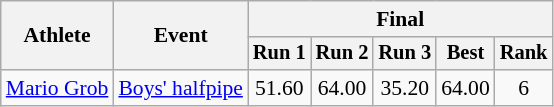<table class="wikitable" style="font-size:90%">
<tr>
<th rowspan=2>Athlete</th>
<th rowspan=2>Event</th>
<th colspan=5>Final</th>
</tr>
<tr style="font-size:95%">
<th>Run 1</th>
<th>Run 2</th>
<th>Run 3</th>
<th>Best</th>
<th>Rank</th>
</tr>
<tr align=center>
<td align=left><a href='#'>Mario Grob</a></td>
<td align=left><a href='#'>Boys' halfpipe</a></td>
<td>51.60</td>
<td>64.00</td>
<td>35.20</td>
<td>64.00</td>
<td>6</td>
</tr>
</table>
